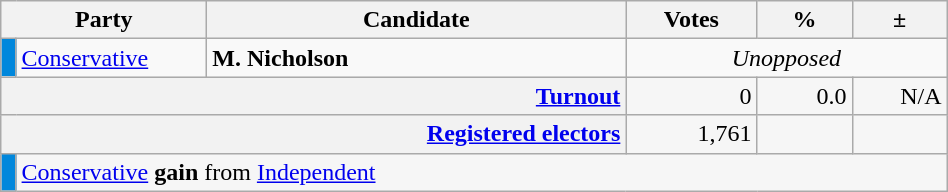<table class=wikitable>
<tr>
<th scope="col" colspan="2" style="width: 130px">Party</th>
<th scope="col" style="width: 17em">Candidate</th>
<th scope="col" style="width: 5em">Votes</th>
<th scope="col" style="width: 3.5em">%</th>
<th scope="col" style="width: 3.5em">±</th>
</tr>
<tr>
<td style="background:#0087DC;"></td>
<td><a href='#'>Conservative</a></td>
<td><strong>M. Nicholson</strong></td>
<td style="text-align: center; "colspan="3"><em>Unopposed</em></td>
</tr>
<tr style="background-color:#F6F6F6">
<th colspan="3" style="text-align: right; margin-right: 0.5em"><a href='#'>Turnout</a></th>
<td style="text-align: right; margin-right: 0.5em">0</td>
<td style="text-align: right; margin-right: 0.5em">0.0</td>
<td style="text-align: right; margin-right: 0.5em">N/A</td>
</tr>
<tr style="background-color:#F6F6F6;">
<th colspan="3" style="text-align:right;"><a href='#'>Registered electors</a></th>
<td style="text-align:right; margin-right:0.5em">1,761</td>
<td></td>
<td></td>
</tr>
<tr style="background-color:#F6F6F6">
<td style="background:#0087DC;"></td>
<td colspan="5"><a href='#'>Conservative</a> <strong>gain</strong> from <a href='#'>Independent</a></td>
</tr>
</table>
